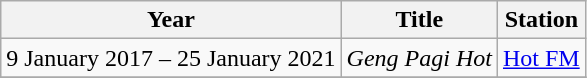<table class="wikitable">
<tr>
<th>Year</th>
<th>Title</th>
<th>Station</th>
</tr>
<tr>
<td>9 January 2017 – 25 January 2021</td>
<td><em>Geng Pagi Hot</em></td>
<td><a href='#'>Hot FM</a></td>
</tr>
<tr>
</tr>
</table>
